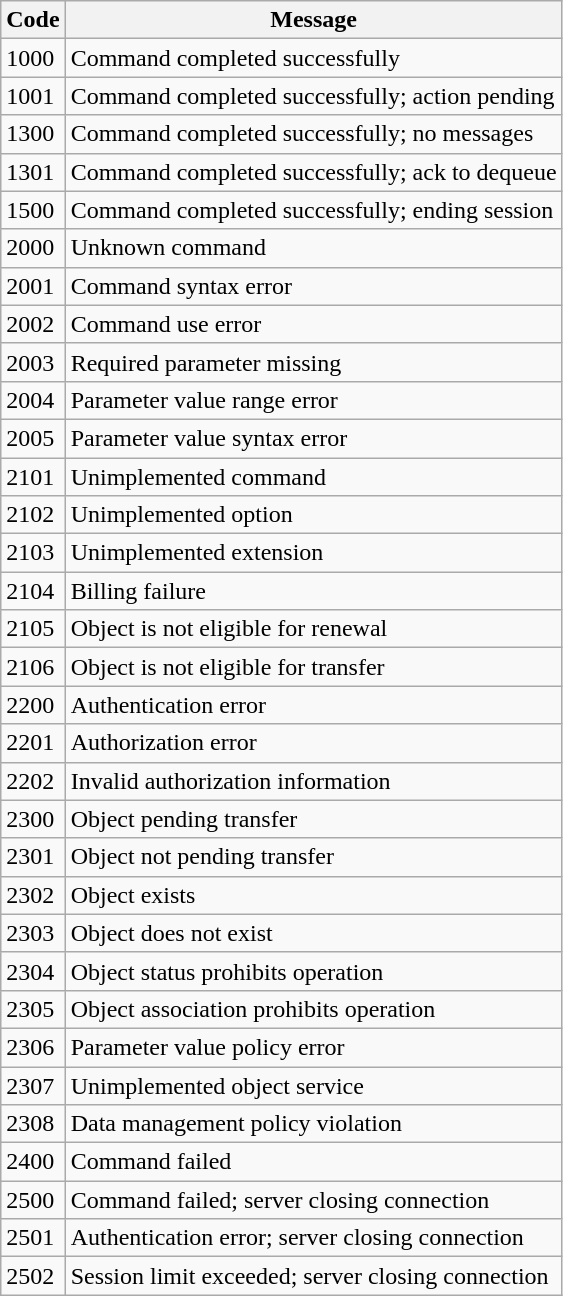<table class="wikitable">
<tr>
<th>Code</th>
<th>Message</th>
</tr>
<tr>
<td>1000</td>
<td>Command completed successfully</td>
</tr>
<tr>
<td>1001</td>
<td>Command completed successfully; action pending</td>
</tr>
<tr>
<td>1300</td>
<td>Command completed successfully; no messages</td>
</tr>
<tr>
<td>1301</td>
<td>Command completed successfully; ack to dequeue</td>
</tr>
<tr>
<td>1500</td>
<td>Command completed successfully; ending session</td>
</tr>
<tr>
<td>2000</td>
<td>Unknown command</td>
</tr>
<tr>
<td>2001</td>
<td>Command syntax error</td>
</tr>
<tr>
<td>2002</td>
<td>Command use error</td>
</tr>
<tr>
<td>2003</td>
<td>Required parameter missing</td>
</tr>
<tr>
<td>2004</td>
<td>Parameter value range error</td>
</tr>
<tr>
<td>2005</td>
<td>Parameter value syntax error</td>
</tr>
<tr>
<td>2101</td>
<td>Unimplemented command</td>
</tr>
<tr>
<td>2102</td>
<td>Unimplemented option</td>
</tr>
<tr>
<td>2103</td>
<td>Unimplemented extension</td>
</tr>
<tr>
<td>2104</td>
<td>Billing failure</td>
</tr>
<tr>
<td>2105</td>
<td>Object is not eligible for renewal</td>
</tr>
<tr>
<td>2106</td>
<td>Object is not eligible for transfer</td>
</tr>
<tr>
<td>2200</td>
<td>Authentication error</td>
</tr>
<tr>
<td>2201</td>
<td>Authorization error</td>
</tr>
<tr>
<td>2202</td>
<td>Invalid authorization information</td>
</tr>
<tr>
<td>2300</td>
<td>Object pending transfer</td>
</tr>
<tr>
<td>2301</td>
<td>Object not pending transfer</td>
</tr>
<tr>
<td>2302</td>
<td>Object exists</td>
</tr>
<tr>
<td>2303</td>
<td>Object does not exist</td>
</tr>
<tr>
<td>2304</td>
<td>Object status prohibits operation</td>
</tr>
<tr>
<td>2305</td>
<td>Object association prohibits operation</td>
</tr>
<tr>
<td>2306</td>
<td>Parameter value policy error</td>
</tr>
<tr>
<td>2307</td>
<td>Unimplemented object service</td>
</tr>
<tr>
<td>2308</td>
<td>Data management policy violation</td>
</tr>
<tr>
<td>2400</td>
<td>Command failed</td>
</tr>
<tr>
<td>2500</td>
<td>Command failed; server closing connection</td>
</tr>
<tr>
<td>2501</td>
<td>Authentication error; server closing connection</td>
</tr>
<tr>
<td>2502</td>
<td>Session limit exceeded; server closing connection</td>
</tr>
</table>
